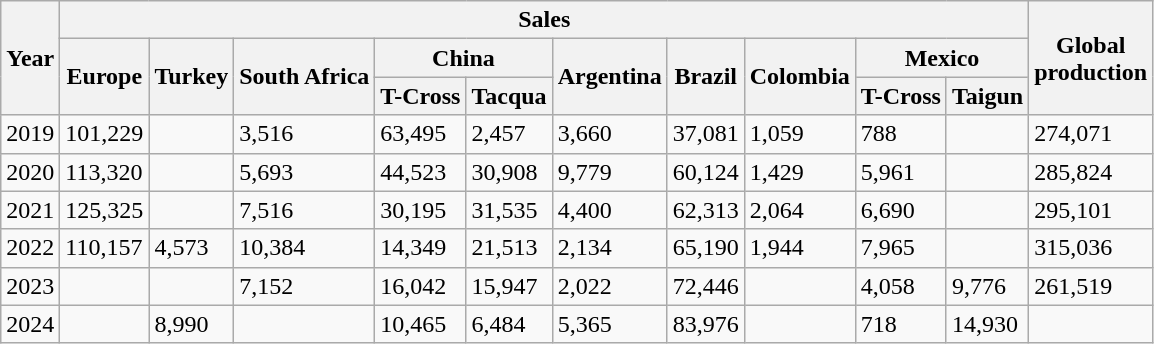<table class="wikitable">
<tr>
<th rowspan="3">Year</th>
<th colspan="10">Sales</th>
<th rowspan="3">Global<br>production</th>
</tr>
<tr>
<th rowspan="2">Europe</th>
<th rowspan="2">Turkey</th>
<th rowspan="2">South Africa</th>
<th colspan="2">China</th>
<th rowspan="2">Argentina</th>
<th rowspan="2">Brazil</th>
<th rowspan="2">Colombia</th>
<th colspan="2">Mexico</th>
</tr>
<tr>
<th>T-Cross</th>
<th>Tacqua</th>
<th>T-Cross</th>
<th>Taigun</th>
</tr>
<tr>
<td>2019</td>
<td>101,229</td>
<td></td>
<td>3,516</td>
<td>63,495</td>
<td>2,457</td>
<td>3,660</td>
<td>37,081</td>
<td>1,059</td>
<td>788</td>
<td></td>
<td>274,071</td>
</tr>
<tr>
<td>2020</td>
<td>113,320</td>
<td></td>
<td>5,693</td>
<td>44,523</td>
<td>30,908</td>
<td>9,779</td>
<td>60,124</td>
<td>1,429</td>
<td>5,961</td>
<td></td>
<td>285,824</td>
</tr>
<tr>
<td>2021</td>
<td>125,325</td>
<td></td>
<td>7,516</td>
<td>30,195</td>
<td>31,535</td>
<td>4,400</td>
<td>62,313</td>
<td>2,064</td>
<td>6,690</td>
<td></td>
<td>295,101</td>
</tr>
<tr>
<td>2022</td>
<td>110,157</td>
<td>4,573</td>
<td>10,384</td>
<td>14,349</td>
<td>21,513</td>
<td>2,134</td>
<td>65,190</td>
<td>1,944</td>
<td>7,965</td>
<td></td>
<td>315,036</td>
</tr>
<tr>
<td>2023</td>
<td></td>
<td></td>
<td>7,152</td>
<td>16,042</td>
<td>15,947</td>
<td>2,022</td>
<td>72,446</td>
<td></td>
<td>4,058</td>
<td>9,776</td>
<td>261,519</td>
</tr>
<tr>
<td>2024</td>
<td></td>
<td>8,990</td>
<td></td>
<td>10,465</td>
<td>6,484</td>
<td>5,365</td>
<td>83,976</td>
<td></td>
<td>718</td>
<td>14,930</td>
<td></td>
</tr>
</table>
